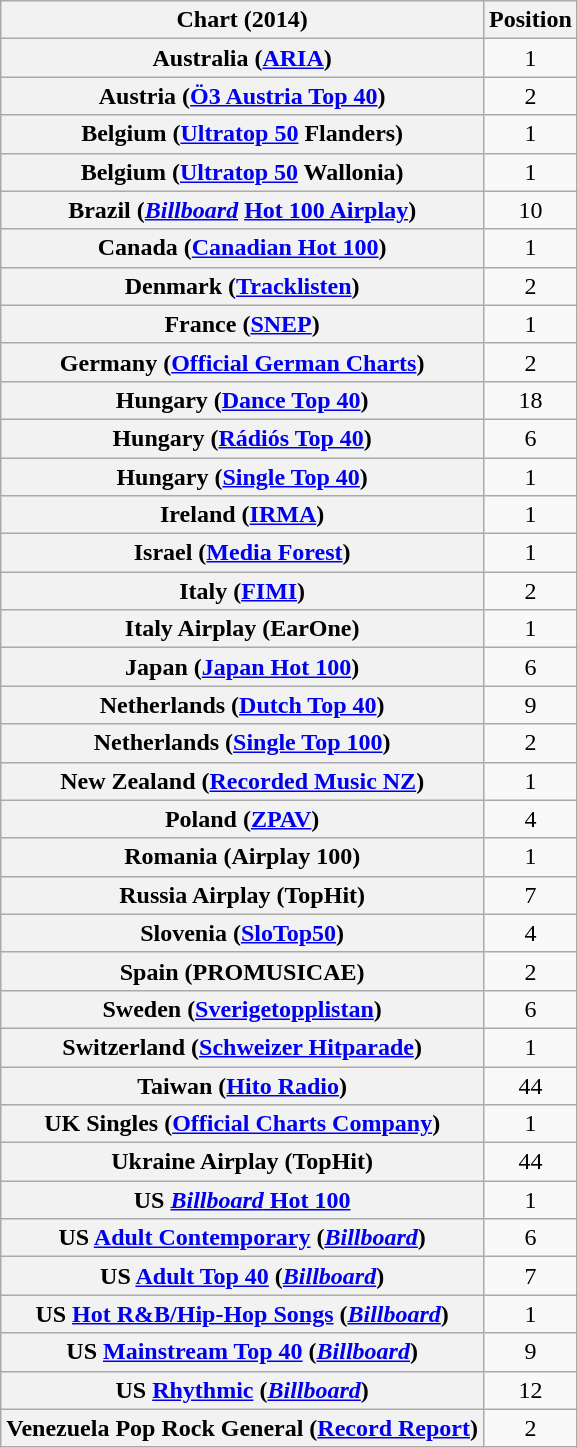<table class="wikitable sortable plainrowheaders" style="text-align:center;">
<tr>
<th scope="col">Chart (2014)</th>
<th scope="col">Position</th>
</tr>
<tr>
<th scope="row">Australia (<a href='#'>ARIA</a>)</th>
<td>1</td>
</tr>
<tr>
<th scope="row">Austria (<a href='#'>Ö3 Austria Top 40</a>)</th>
<td>2</td>
</tr>
<tr>
<th scope="row">Belgium (<a href='#'>Ultratop 50</a> Flanders)</th>
<td>1</td>
</tr>
<tr>
<th scope="row">Belgium (<a href='#'>Ultratop 50</a> Wallonia)</th>
<td>1</td>
</tr>
<tr>
<th scope="row">Brazil (<em><a href='#'>Billboard</a></em> <a href='#'>Hot 100 Airplay</a>)</th>
<td>10</td>
</tr>
<tr>
<th scope="row">Canada (<a href='#'>Canadian Hot 100</a>)</th>
<td>1</td>
</tr>
<tr>
<th scope="row">Denmark (<a href='#'>Tracklisten</a>)</th>
<td>2</td>
</tr>
<tr>
<th scope="row">France (<a href='#'>SNEP</a>)</th>
<td>1</td>
</tr>
<tr>
<th scope="row">Germany (<a href='#'>Official German Charts</a>)</th>
<td>2</td>
</tr>
<tr>
<th scope="row">Hungary (<a href='#'>Dance Top 40</a>)</th>
<td>18</td>
</tr>
<tr>
<th scope="row">Hungary (<a href='#'>Rádiós Top 40</a>)</th>
<td>6</td>
</tr>
<tr>
<th scope="row">Hungary (<a href='#'>Single Top 40</a>)</th>
<td>1</td>
</tr>
<tr>
<th scope="row">Ireland (<a href='#'>IRMA</a>)</th>
<td>1</td>
</tr>
<tr>
<th scope="row">Israel (<a href='#'>Media Forest</a>)</th>
<td>1</td>
</tr>
<tr>
<th scope="row">Italy (<a href='#'>FIMI</a>)</th>
<td>2</td>
</tr>
<tr>
<th scope="row">Italy Airplay (EarOne)</th>
<td>1</td>
</tr>
<tr>
<th scope="row">Japan (<a href='#'>Japan Hot 100</a>)</th>
<td>6</td>
</tr>
<tr>
<th scope="row">Netherlands (<a href='#'>Dutch Top 40</a>)</th>
<td>9</td>
</tr>
<tr>
<th scope="row">Netherlands (<a href='#'>Single Top 100</a>)</th>
<td>2</td>
</tr>
<tr>
<th scope="row">New Zealand (<a href='#'>Recorded Music NZ</a>)</th>
<td>1</td>
</tr>
<tr>
<th scope="row">Poland (<a href='#'>ZPAV</a>)</th>
<td>4</td>
</tr>
<tr>
<th scope="row">Romania (Airplay 100)</th>
<td>1</td>
</tr>
<tr>
<th scope="row">Russia Airplay (TopHit)</th>
<td>7</td>
</tr>
<tr>
<th scope="row">Slovenia (<a href='#'>SloTop50</a>)</th>
<td>4</td>
</tr>
<tr>
<th scope="row">Spain (PROMUSICAE)</th>
<td>2</td>
</tr>
<tr>
<th scope="row">Sweden (<a href='#'>Sverigetopplistan</a>)</th>
<td>6</td>
</tr>
<tr>
<th scope="row">Switzerland (<a href='#'>Schweizer Hitparade</a>)</th>
<td>1</td>
</tr>
<tr>
<th scope="row">Taiwan (<a href='#'>Hito Radio</a>)</th>
<td style="text-align:center;">44</td>
</tr>
<tr>
<th scope="row">UK Singles (<a href='#'>Official Charts Company</a>)</th>
<td>1</td>
</tr>
<tr>
<th scope="row">Ukraine Airplay (TopHit)</th>
<td>44</td>
</tr>
<tr>
<th scope="row">US <a href='#'><em>Billboard</em> Hot 100</a></th>
<td>1</td>
</tr>
<tr>
<th scope="row">US <a href='#'>Adult Contemporary</a> (<em><a href='#'>Billboard</a></em>)</th>
<td>6</td>
</tr>
<tr>
<th scope="row">US <a href='#'>Adult Top 40</a> (<em><a href='#'>Billboard</a></em>)</th>
<td>7</td>
</tr>
<tr>
<th scope="row">US <a href='#'>Hot R&B/Hip-Hop Songs</a> (<em><a href='#'>Billboard</a></em>)</th>
<td>1</td>
</tr>
<tr>
<th scope="row">US <a href='#'>Mainstream Top 40</a> (<em><a href='#'>Billboard</a></em>)</th>
<td>9</td>
</tr>
<tr>
<th scope="row">US <a href='#'>Rhythmic</a> (<em><a href='#'>Billboard</a></em>)</th>
<td>12</td>
</tr>
<tr>
<th scope="row">Venezuela Pop Rock General (<a href='#'>Record Report</a>)</th>
<td>2</td>
</tr>
</table>
